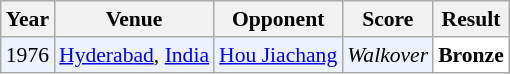<table class="sortable wikitable" style="font-size: 90%;">
<tr>
<th>Year</th>
<th>Venue</th>
<th>Opponent</th>
<th>Score</th>
<th>Result</th>
</tr>
<tr style="background:#ECF2FF">
<td align="center">1976</td>
<td align="left"><a href='#'>Hyderabad</a>, <a href='#'>India</a></td>
<td align="left"> <a href='#'>Hou Jiachang</a></td>
<td align="left"><em>Walkover</em></td>
<td style="text-align:left; background:white"> <strong>Bronze</strong></td>
</tr>
</table>
